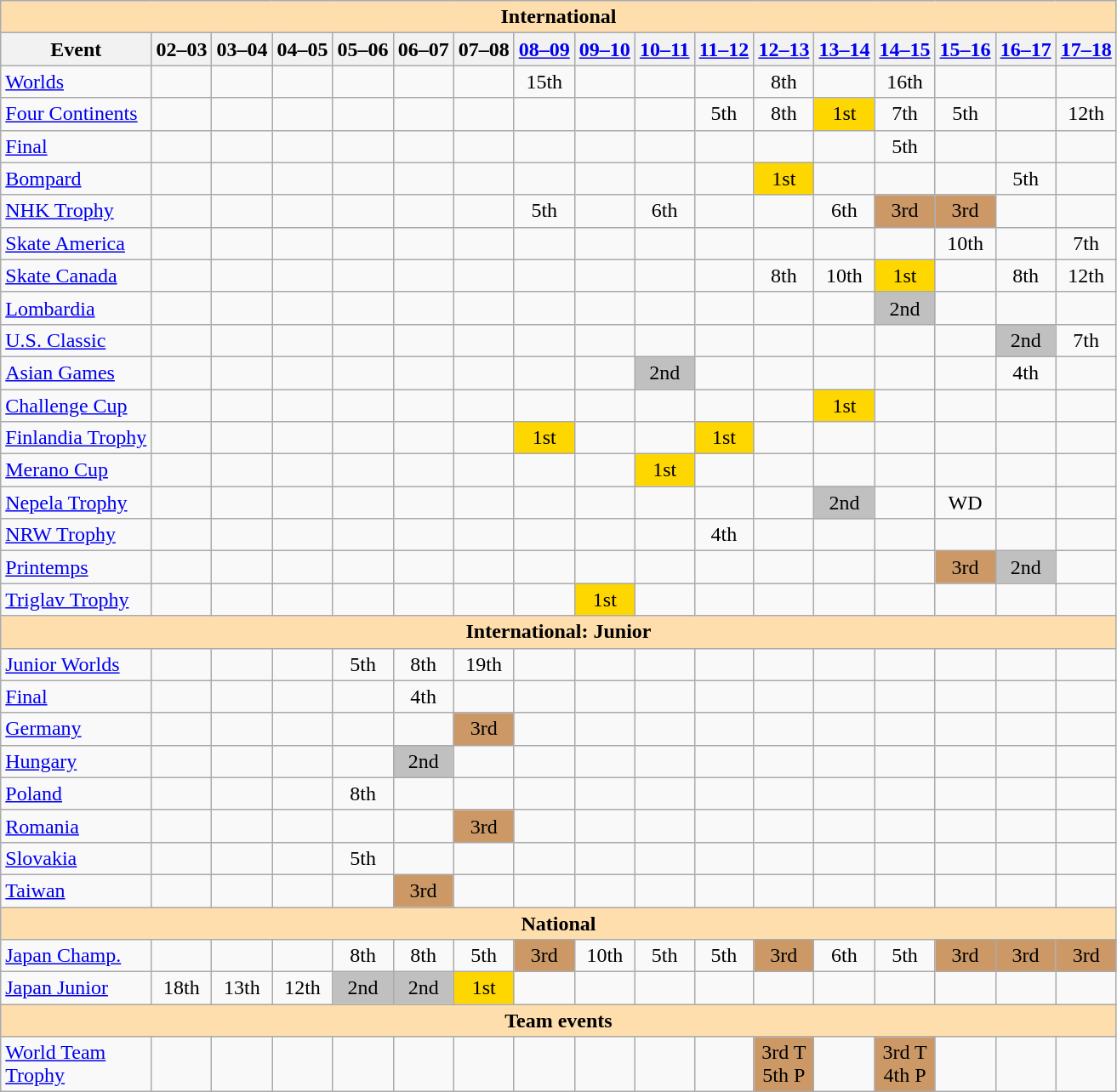<table class="wikitable" style="text-align:center">
<tr>
<th colspan="17" style="background-color: #ffdead; " align="center">International</th>
</tr>
<tr>
<th>Event</th>
<th>02–03</th>
<th>03–04</th>
<th>04–05</th>
<th>05–06</th>
<th>06–07</th>
<th>07–08</th>
<th><a href='#'>08–09</a></th>
<th><a href='#'>09–10</a></th>
<th><a href='#'>10–11</a></th>
<th><a href='#'>11–12</a></th>
<th><a href='#'>12–13</a></th>
<th><a href='#'>13–14</a></th>
<th><a href='#'>14–15</a></th>
<th><a href='#'>15–16</a></th>
<th><a href='#'>16–17</a></th>
<th><a href='#'>17–18</a></th>
</tr>
<tr>
<td align=left><a href='#'>Worlds</a></td>
<td></td>
<td></td>
<td></td>
<td></td>
<td></td>
<td></td>
<td>15th</td>
<td></td>
<td></td>
<td></td>
<td>8th</td>
<td></td>
<td>16th</td>
<td></td>
<td></td>
<td></td>
</tr>
<tr>
<td align=left><a href='#'>Four Continents</a></td>
<td></td>
<td></td>
<td></td>
<td></td>
<td></td>
<td></td>
<td></td>
<td></td>
<td></td>
<td>5th</td>
<td>8th</td>
<td bgcolor=gold>1st</td>
<td>7th</td>
<td>5th</td>
<td></td>
<td>12th</td>
</tr>
<tr>
<td align=left> <a href='#'>Final</a></td>
<td></td>
<td></td>
<td></td>
<td></td>
<td></td>
<td></td>
<td></td>
<td></td>
<td></td>
<td></td>
<td></td>
<td></td>
<td>5th</td>
<td></td>
<td></td>
<td></td>
</tr>
<tr>
<td align=left> <a href='#'>Bompard</a></td>
<td></td>
<td></td>
<td></td>
<td></td>
<td></td>
<td></td>
<td></td>
<td></td>
<td></td>
<td></td>
<td bgcolor=gold>1st</td>
<td></td>
<td></td>
<td></td>
<td>5th</td>
<td></td>
</tr>
<tr>
<td align=left> <a href='#'>NHK Trophy</a></td>
<td></td>
<td></td>
<td></td>
<td></td>
<td></td>
<td></td>
<td>5th</td>
<td></td>
<td>6th</td>
<td></td>
<td></td>
<td>6th</td>
<td bgcolor=cc9966>3rd</td>
<td bgcolor=cc9966>3rd</td>
<td></td>
<td></td>
</tr>
<tr>
<td align=left> <a href='#'>Skate America</a></td>
<td></td>
<td></td>
<td></td>
<td></td>
<td></td>
<td></td>
<td></td>
<td></td>
<td></td>
<td></td>
<td></td>
<td></td>
<td></td>
<td>10th</td>
<td></td>
<td>7th</td>
</tr>
<tr>
<td align=left> <a href='#'>Skate Canada</a></td>
<td></td>
<td></td>
<td></td>
<td></td>
<td></td>
<td></td>
<td></td>
<td></td>
<td></td>
<td></td>
<td>8th</td>
<td>10th</td>
<td bgcolor=gold>1st</td>
<td></td>
<td>8th</td>
<td>12th</td>
</tr>
<tr>
<td align=left> <a href='#'>Lombardia</a></td>
<td></td>
<td></td>
<td></td>
<td></td>
<td></td>
<td></td>
<td></td>
<td></td>
<td></td>
<td></td>
<td></td>
<td></td>
<td bgcolor=silver>2nd</td>
<td></td>
<td></td>
<td></td>
</tr>
<tr>
<td align=left> <a href='#'>U.S. Classic</a></td>
<td></td>
<td></td>
<td></td>
<td></td>
<td></td>
<td></td>
<td></td>
<td></td>
<td></td>
<td></td>
<td></td>
<td></td>
<td></td>
<td></td>
<td bgcolor=silver>2nd</td>
<td>7th</td>
</tr>
<tr>
<td align=left><a href='#'>Asian Games</a></td>
<td></td>
<td></td>
<td></td>
<td></td>
<td></td>
<td></td>
<td></td>
<td></td>
<td bgcolor=silver>2nd</td>
<td></td>
<td></td>
<td></td>
<td></td>
<td></td>
<td>4th</td>
<td></td>
</tr>
<tr>
<td align=left><a href='#'>Challenge Cup</a></td>
<td></td>
<td></td>
<td></td>
<td></td>
<td></td>
<td></td>
<td></td>
<td></td>
<td></td>
<td></td>
<td></td>
<td bgcolor=gold>1st</td>
<td></td>
<td></td>
<td></td>
<td></td>
</tr>
<tr>
<td align=left><a href='#'>Finlandia Trophy</a></td>
<td></td>
<td></td>
<td></td>
<td></td>
<td></td>
<td></td>
<td bgcolor="gold">1st</td>
<td></td>
<td></td>
<td bgcolor=gold>1st</td>
<td></td>
<td></td>
<td></td>
<td></td>
<td></td>
<td></td>
</tr>
<tr>
<td align=left><a href='#'>Merano Cup</a></td>
<td></td>
<td></td>
<td></td>
<td></td>
<td></td>
<td></td>
<td></td>
<td></td>
<td bgcolor=gold>1st</td>
<td></td>
<td></td>
<td></td>
<td></td>
<td></td>
<td></td>
<td></td>
</tr>
<tr>
<td align=left><a href='#'>Nepela Trophy</a></td>
<td></td>
<td></td>
<td></td>
<td></td>
<td></td>
<td></td>
<td></td>
<td></td>
<td></td>
<td></td>
<td></td>
<td bgcolor=silver>2nd</td>
<td></td>
<td>WD</td>
<td></td>
<td></td>
</tr>
<tr>
<td align=left><a href='#'>NRW Trophy</a></td>
<td></td>
<td></td>
<td></td>
<td></td>
<td></td>
<td></td>
<td></td>
<td></td>
<td></td>
<td>4th</td>
<td></td>
<td></td>
<td></td>
<td></td>
<td></td>
<td></td>
</tr>
<tr>
<td align=left><a href='#'>Printemps</a></td>
<td></td>
<td></td>
<td></td>
<td></td>
<td></td>
<td></td>
<td></td>
<td></td>
<td></td>
<td></td>
<td></td>
<td></td>
<td></td>
<td bgcolor=cc9966>3rd</td>
<td bgcolor=silver>2nd</td>
<td></td>
</tr>
<tr>
<td align=left><a href='#'>Triglav Trophy</a></td>
<td></td>
<td></td>
<td></td>
<td></td>
<td></td>
<td></td>
<td></td>
<td bgcolor=gold>1st</td>
<td></td>
<td></td>
<td></td>
<td></td>
<td></td>
<td></td>
<td></td>
<td></td>
</tr>
<tr>
<th colspan="17" style="background-color: #ffdead; ">International: Junior</th>
</tr>
<tr>
<td align=left><a href='#'>Junior Worlds</a></td>
<td></td>
<td></td>
<td></td>
<td>5th</td>
<td>8th</td>
<td>19th</td>
<td></td>
<td></td>
<td></td>
<td></td>
<td></td>
<td></td>
<td></td>
<td></td>
<td></td>
<td></td>
</tr>
<tr>
<td align=left> <a href='#'>Final</a></td>
<td></td>
<td></td>
<td></td>
<td></td>
<td>4th</td>
<td></td>
<td></td>
<td></td>
<td></td>
<td></td>
<td></td>
<td></td>
<td></td>
<td></td>
<td></td>
<td></td>
</tr>
<tr>
<td align=left> <a href='#'>Germany</a></td>
<td></td>
<td></td>
<td></td>
<td></td>
<td></td>
<td bgcolor="cc9966">3rd</td>
<td></td>
<td></td>
<td></td>
<td></td>
<td></td>
<td></td>
<td></td>
<td></td>
<td></td>
<td></td>
</tr>
<tr>
<td align=left> <a href='#'>Hungary</a></td>
<td></td>
<td></td>
<td></td>
<td></td>
<td bgcolor="silver">2nd</td>
<td></td>
<td></td>
<td></td>
<td></td>
<td></td>
<td></td>
<td></td>
<td></td>
<td></td>
<td></td>
<td></td>
</tr>
<tr>
<td align=left> <a href='#'>Poland</a></td>
<td></td>
<td></td>
<td></td>
<td>8th</td>
<td></td>
<td></td>
<td></td>
<td></td>
<td></td>
<td></td>
<td></td>
<td></td>
<td></td>
<td></td>
<td></td>
<td></td>
</tr>
<tr>
<td align=left> <a href='#'>Romania</a></td>
<td></td>
<td></td>
<td></td>
<td></td>
<td></td>
<td bgcolor="cc9966">3rd</td>
<td></td>
<td></td>
<td></td>
<td></td>
<td></td>
<td></td>
<td></td>
<td></td>
<td></td>
<td></td>
</tr>
<tr>
<td align=left> <a href='#'>Slovakia</a></td>
<td></td>
<td></td>
<td></td>
<td>5th</td>
<td></td>
<td></td>
<td></td>
<td></td>
<td></td>
<td></td>
<td></td>
<td></td>
<td></td>
<td></td>
<td></td>
<td></td>
</tr>
<tr>
<td align=left> <a href='#'>Taiwan</a></td>
<td></td>
<td></td>
<td></td>
<td></td>
<td bgcolor="cc9966">3rd</td>
<td></td>
<td></td>
<td></td>
<td></td>
<td></td>
<td></td>
<td></td>
<td></td>
<td></td>
<td></td>
<td></td>
</tr>
<tr>
<th colspan="17" style="background-color: #ffdead; " align="center">National</th>
</tr>
<tr>
<td align="left"><a href='#'>Japan Champ.</a></td>
<td></td>
<td></td>
<td></td>
<td>8th</td>
<td>8th</td>
<td>5th</td>
<td bgcolor="cc9966">3rd</td>
<td>10th</td>
<td>5th</td>
<td>5th</td>
<td bgcolor="cc9966">3rd</td>
<td>6th</td>
<td>5th</td>
<td bgcolor="cc9966">3rd</td>
<td bgcolor="cc9966">3rd</td>
<td bgcolor="cc9966">3rd</td>
</tr>
<tr>
<td align="left"><a href='#'>Japan Junior</a></td>
<td>18th</td>
<td>13th</td>
<td>12th</td>
<td bgcolor="silver">2nd</td>
<td bgcolor="silver">2nd</td>
<td bgcolor="gold">1st</td>
<td></td>
<td></td>
<td></td>
<td></td>
<td></td>
<td></td>
<td></td>
<td></td>
<td></td>
<td></td>
</tr>
<tr>
<th colspan="17" style="background-color: #ffdead; " align="center">Team events</th>
</tr>
<tr>
<td align="left"><a href='#'>World Team<br>Trophy</a></td>
<td></td>
<td></td>
<td></td>
<td></td>
<td></td>
<td></td>
<td></td>
<td></td>
<td></td>
<td></td>
<td bgcolor="cc9966">3rd T <br>5th P</td>
<td></td>
<td bgcolor="cc9966">3rd T <br>4th P</td>
<td></td>
<td></td>
<td></td>
</tr>
</table>
